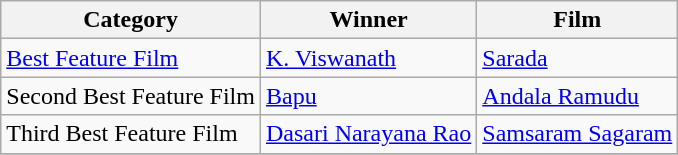<table class="wikitable">
<tr>
<th>Category</th>
<th>Winner</th>
<th>Film</th>
</tr>
<tr>
<td><a href='#'>Best Feature Film</a></td>
<td><a href='#'>K. Viswanath</a></td>
<td><a href='#'>Sarada</a></td>
</tr>
<tr>
<td>Second Best Feature Film</td>
<td><a href='#'>Bapu</a></td>
<td><a href='#'>Andala Ramudu</a></td>
</tr>
<tr>
<td>Third Best Feature Film</td>
<td><a href='#'>Dasari Narayana Rao</a></td>
<td><a href='#'>Samsaram Sagaram</a></td>
</tr>
<tr>
</tr>
</table>
